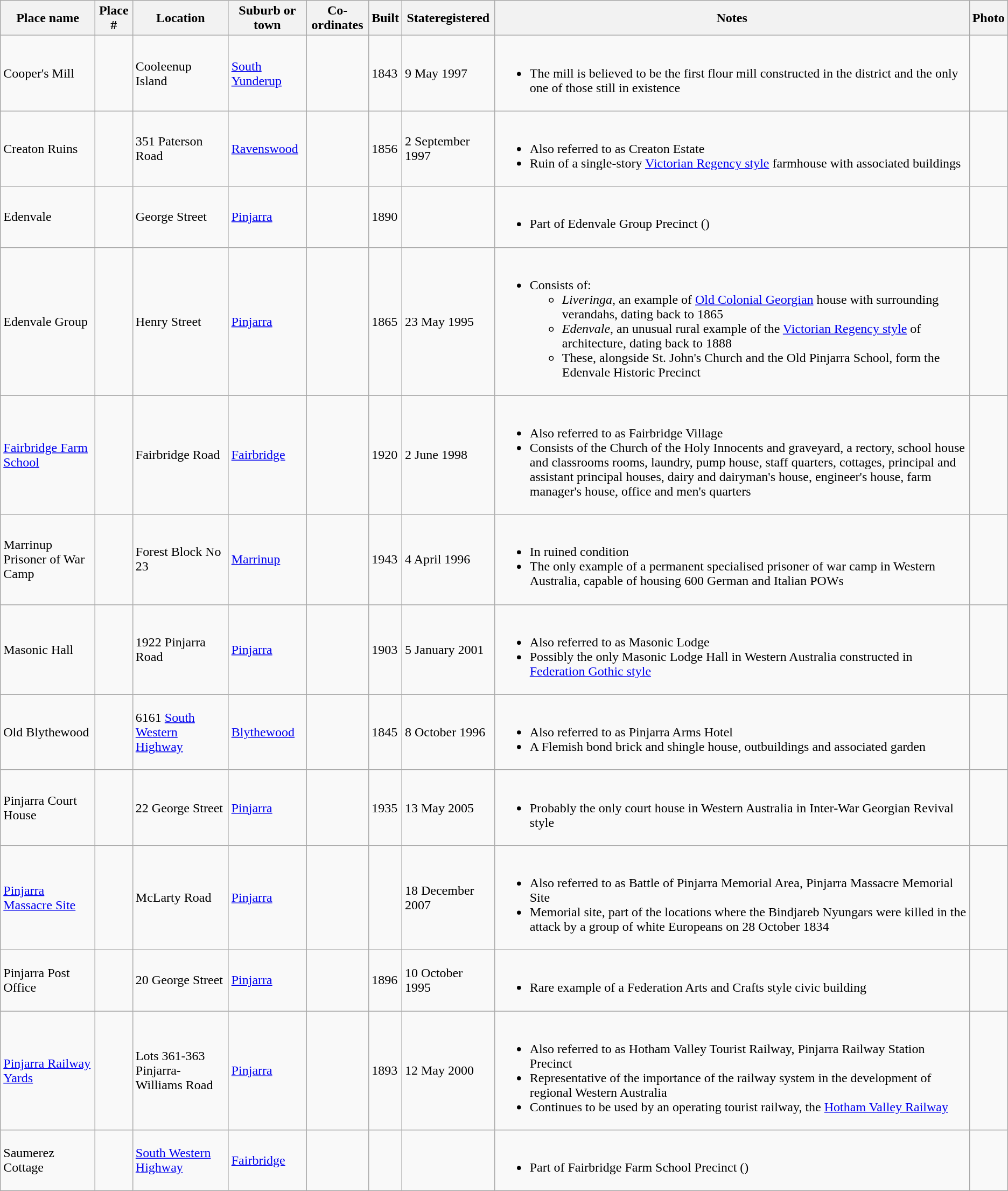<table class="wikitable sortable">
<tr>
<th>Place name</th>
<th>Place #</th>
<th>Location</th>
<th>Suburb or town</th>
<th>Co-ordinates</th>
<th>Built</th>
<th>Stateregistered</th>
<th class="unsortable">Notes</th>
<th class="unsortable">Photo</th>
</tr>
<tr>
<td>Cooper's Mill</td>
<td></td>
<td>Cooleenup Island</td>
<td><a href='#'>South Yunderup</a></td>
<td></td>
<td>1843</td>
<td>9 May 1997</td>
<td><br><ul><li>The mill is believed to be the first flour mill constructed in the district and the only one of those still in existence</li></ul></td>
<td></td>
</tr>
<tr>
<td>Creaton Ruins</td>
<td></td>
<td>351 Paterson Road</td>
<td><a href='#'>Ravenswood</a></td>
<td></td>
<td>1856</td>
<td>2 September 1997</td>
<td><br><ul><li>Also referred to as Creaton Estate</li><li>Ruin of a single-story <a href='#'>Victorian Regency style</a> farmhouse with associated buildings</li></ul></td>
<td></td>
</tr>
<tr>
<td>Edenvale</td>
<td></td>
<td>George Street</td>
<td><a href='#'>Pinjarra</a></td>
<td></td>
<td>1890</td>
<td></td>
<td><br><ul><li>Part of Edenvale Group Precinct ()</li></ul></td>
<td></td>
</tr>
<tr>
<td>Edenvale Group</td>
<td></td>
<td>Henry Street</td>
<td><a href='#'>Pinjarra</a></td>
<td></td>
<td>1865</td>
<td>23 May 1995</td>
<td><br><ul><li>Consists of:<ul><li><em>Liveringa</em>, an example of <a href='#'>Old Colonial Georgian</a> house with surrounding verandahs, dating back to 1865</li><li><em>Edenvale</em>, an unusual rural example of the <a href='#'>Victorian Regency style</a> of architecture, dating back to 1888</li><li>These, alongside St. John's Church and the Old Pinjarra School, form the Edenvale Historic Precinct</li></ul></li></ul></td>
<td></td>
</tr>
<tr>
<td><a href='#'>Fairbridge Farm School</a></td>
<td></td>
<td>Fairbridge Road</td>
<td><a href='#'>Fairbridge</a></td>
<td></td>
<td>1920</td>
<td>2 June 1998</td>
<td><br><ul><li>Also referred to as Fairbridge Village</li><li>Consists of the Church of the Holy Innocents and graveyard, a rectory, school house and classrooms rooms, laundry, pump house, staff quarters, cottages, principal and assistant principal houses, dairy and dairyman's house, engineer's house, farm manager's house, office and men's quarters</li></ul></td>
<td></td>
</tr>
<tr>
<td>Marrinup Prisoner of War Camp</td>
<td></td>
<td>Forest Block No 23</td>
<td><a href='#'>Marrinup</a></td>
<td></td>
<td>1943</td>
<td>4 April 1996</td>
<td><br><ul><li>In ruined condition</li><li>The only example of a permanent specialised prisoner of war camp in Western Australia, capable of housing 600 German and Italian POWs</li></ul></td>
<td></td>
</tr>
<tr>
<td>Masonic Hall</td>
<td></td>
<td>1922 Pinjarra Road</td>
<td><a href='#'>Pinjarra</a></td>
<td></td>
<td>1903</td>
<td>5 January 2001</td>
<td><br><ul><li>Also referred to as Masonic Lodge</li><li>Possibly the only Masonic Lodge Hall in Western Australia constructed in <a href='#'>Federation Gothic style</a></li></ul></td>
<td></td>
</tr>
<tr>
<td>Old Blythewood</td>
<td></td>
<td>6161 <a href='#'>South Western Highway</a></td>
<td><a href='#'>Blythewood</a></td>
<td></td>
<td>1845</td>
<td>8 October 1996</td>
<td><br><ul><li>Also referred to as Pinjarra Arms Hotel</li><li>A Flemish bond brick and shingle house, outbuildings and associated garden</li></ul></td>
<td></td>
</tr>
<tr>
<td>Pinjarra Court House</td>
<td></td>
<td>22 George Street</td>
<td><a href='#'>Pinjarra</a></td>
<td></td>
<td>1935</td>
<td>13 May 2005</td>
<td><br><ul><li>Probably the only court house in Western Australia in Inter-War Georgian Revival style</li></ul></td>
<td></td>
</tr>
<tr>
<td><a href='#'>Pinjarra Massacre Site</a></td>
<td></td>
<td>McLarty Road</td>
<td><a href='#'>Pinjarra</a></td>
<td></td>
<td></td>
<td>18 December 2007</td>
<td><br><ul><li>Also referred to as Battle of Pinjarra Memorial Area, Pinjarra Massacre Memorial Site</li><li>Memorial site, part of the locations where the Bindjareb Nyungars were killed in the attack by a group of white Europeans on 28 October 1834</li></ul></td>
<td></td>
</tr>
<tr>
<td>Pinjarra Post Office</td>
<td></td>
<td>20 George Street</td>
<td><a href='#'>Pinjarra</a></td>
<td></td>
<td>1896</td>
<td>10 October 1995</td>
<td><br><ul><li>Rare example of a Federation Arts and Crafts style civic building</li></ul></td>
<td></td>
</tr>
<tr>
<td><a href='#'>Pinjarra Railway Yards</a></td>
<td></td>
<td>Lots 361-363 Pinjarra-Williams Road</td>
<td><a href='#'>Pinjarra</a></td>
<td></td>
<td>1893</td>
<td>12 May 2000</td>
<td><br><ul><li>Also referred to as Hotham Valley Tourist Railway, Pinjarra Railway Station Precinct</li><li>Representative of the importance of the railway system in the development of regional Western Australia</li><li>Continues to be used by an operating tourist railway, the <a href='#'>Hotham Valley Railway</a></li></ul></td>
<td></td>
</tr>
<tr>
<td>Saumerez Cottage</td>
<td></td>
<td><a href='#'>South Western Highway</a></td>
<td><a href='#'>Fairbridge</a></td>
<td></td>
<td></td>
<td></td>
<td><br><ul><li>Part of Fairbridge Farm School Precinct ()</li></ul></td>
<td></td>
</tr>
</table>
